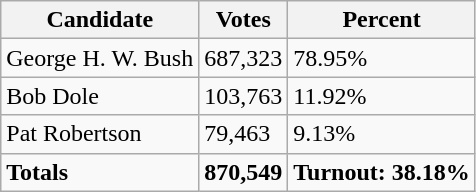<table class="wikitable">
<tr>
<th>Candidate</th>
<th>Votes</th>
<th>Percent</th>
</tr>
<tr>
<td>George H. W. Bush</td>
<td>687,323</td>
<td>78.95%</td>
</tr>
<tr>
<td>Bob Dole</td>
<td>103,763</td>
<td>11.92%</td>
</tr>
<tr>
<td>Pat Robertson</td>
<td>79,463</td>
<td>9.13%</td>
</tr>
<tr>
<td><strong>Totals</strong></td>
<td><strong>870,549</strong></td>
<td><strong>Turnout: 38.18%</strong></td>
</tr>
</table>
